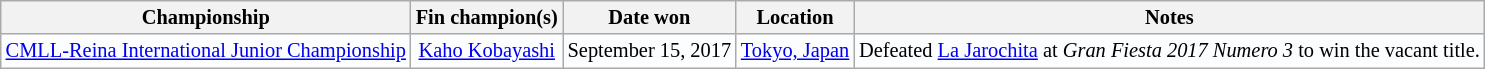<table class="wikitable" style="text-align:center; background:#fcfdff; font-size:85%;">
<tr>
<th>Championship</th>
<th>Fin champion(s)</th>
<th>Date won</th>
<th>Location</th>
<th>Notes</th>
</tr>
<tr>
<td><a href='#'>CMLL-Reina International Junior Championship</a></td>
<td><a href='#'>Kaho Kobayashi</a></td>
<td>September 15, 2017</td>
<td><a href='#'>Tokyo, Japan</a></td>
<td align=left>Defeated <a href='#'>La Jarochita</a> at <em>Gran Fiesta 2017 Numero 3</em> to win the vacant title.</td>
</tr>
</table>
